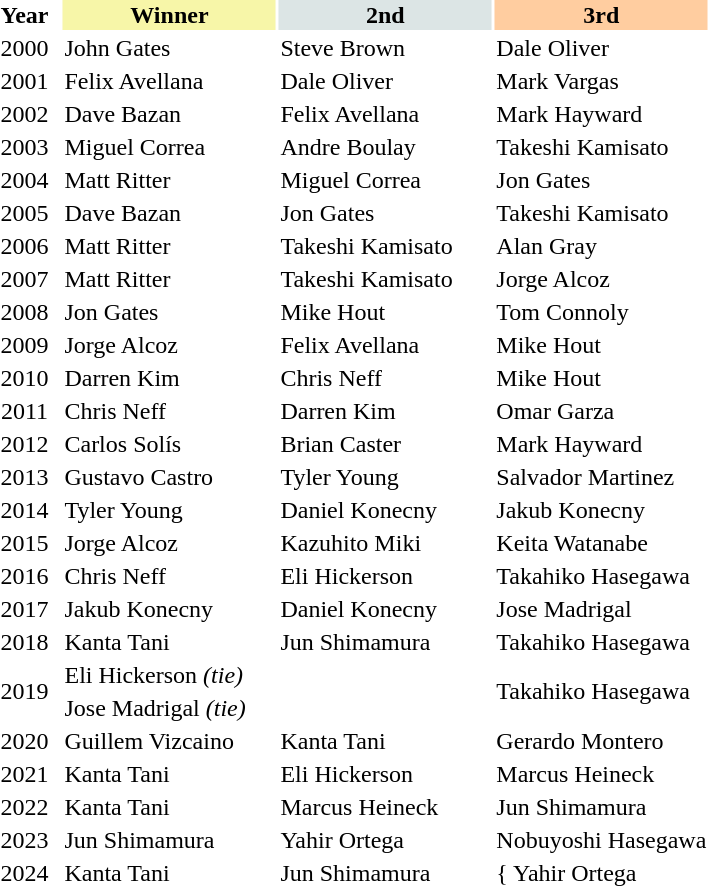<table>
<tr>
<th width=10%>Year</th>
<th style="background-color: #F7F6A8;" width=30%>Winner</th>
<th style="background-color: #DCE5E5;" width=30%>2nd</th>
<th style="background-color: #FFCDA0;" width=30%>3rd</th>
</tr>
<tr>
<td align=center>2000</td>
<td> John Gates</td>
<td> Steve Brown</td>
<td> Dale Oliver</td>
</tr>
<tr>
<td align=center>2001</td>
<td> Felix Avellana</td>
<td> Dale Oliver</td>
<td> Mark Vargas</td>
</tr>
<tr>
<td align=center>2002</td>
<td> Dave Bazan</td>
<td> Felix Avellana</td>
<td> Mark Hayward</td>
</tr>
<tr>
<td align=center>2003</td>
<td> Miguel Correa</td>
<td> Andre Boulay</td>
<td> Takeshi Kamisato</td>
</tr>
<tr>
<td align=center>2004 </td>
<td> Matt Ritter</td>
<td> Miguel Correa</td>
<td> Jon Gates</td>
</tr>
<tr>
<td align=center>2005 </td>
<td> Dave Bazan</td>
<td> Jon Gates</td>
<td> Takeshi Kamisato</td>
</tr>
<tr>
<td align=center>2006</td>
<td> Matt Ritter</td>
<td> Takeshi Kamisato</td>
<td> Alan Gray</td>
</tr>
<tr>
<td align=center>2007 </td>
<td> Matt Ritter</td>
<td> Takeshi Kamisato</td>
<td> Jorge Alcoz</td>
</tr>
<tr>
<td align=center>2008 </td>
<td> Jon Gates</td>
<td> Mike Hout</td>
<td> Tom Connoly</td>
</tr>
<tr>
<td align=center>2009 </td>
<td> Jorge Alcoz</td>
<td> Felix Avellana</td>
<td> Mike Hout</td>
</tr>
<tr>
<td align=center>2010 </td>
<td> Darren Kim</td>
<td> Chris Neff</td>
<td> Mike Hout</td>
</tr>
<tr>
<td align=center>2011</td>
<td> Chris Neff</td>
<td> Darren Kim</td>
<td> Omar Garza</td>
</tr>
<tr>
<td align=center>2012 </td>
<td> Carlos Solís</td>
<td> Brian Caster</td>
<td> Mark Hayward</td>
</tr>
<tr>
<td align=center>2013 </td>
<td> Gustavo Castro</td>
<td> Tyler Young</td>
<td> Salvador Martinez</td>
</tr>
<tr>
<td align=center>2014 </td>
<td> Tyler Young</td>
<td> Daniel Konecny</td>
<td> Jakub Konecny</td>
</tr>
<tr>
<td align=center>2015 </td>
<td> Jorge Alcoz</td>
<td> Kazuhito Miki</td>
<td> Keita Watanabe</td>
</tr>
<tr>
<td align=center>2016 </td>
<td> Chris Neff</td>
<td> Eli Hickerson</td>
<td> Takahiko Hasegawa</td>
</tr>
<tr>
<td align=center>2017 </td>
<td> Jakub Konecny</td>
<td> Daniel Konecny</td>
<td> Jose Madrigal</td>
</tr>
<tr>
<td align=center>2018 </td>
<td> Kanta Tani</td>
<td> Jun Shimamura</td>
<td> Takahiko Hasegawa</td>
</tr>
<tr>
<td rowspan="2" align=center>2019 </td>
<td> Eli Hickerson  <em>(tie)</em></td>
<td rowspan="2"></td>
<td rowspan="2"> Takahiko Hasegawa</td>
</tr>
<tr>
<td> Jose Madrigal  <em>(tie)</em></td>
</tr>
<tr>
<td align=center>2020 </td>
<td> Guillem Vizcaino</td>
<td> Kanta Tani</td>
<td> Gerardo Montero</td>
</tr>
<tr>
<td align=center>2021 </td>
<td> Kanta Tani</td>
<td> Eli Hickerson</td>
<td> Marcus Heineck</td>
</tr>
<tr>
<td align=center>2022 </td>
<td> Kanta Tani</td>
<td> Marcus Heineck</td>
<td> Jun Shimamura</td>
</tr>
<tr>
<td align=center>2023 </td>
<td> Jun Shimamura</td>
<td> Yahir Ortega</td>
<td> Nobuyoshi Hasegawa</td>
</tr>
<tr>
<td align=center>2024 </td>
<td> Kanta Tani</td>
<td> Jun Shimamura</td>
<td>{ Yahir Ortega</td>
</tr>
</table>
